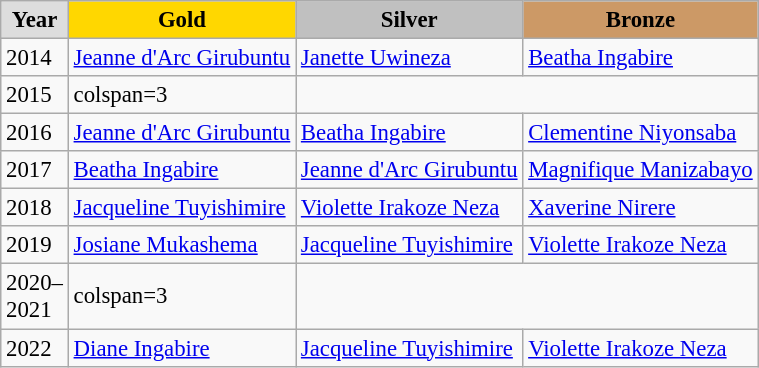<table class="wikitable sortable alternance" style="font-size:95%">
<tr>
<td style="background:#DDDDDD; font-weight:bold; text-align:center;">Year</td>
<td style="background:gold; font-weight:bold; text-align:center;">Gold</td>
<td style="background:silver; font-weight:bold; text-align:center;">Silver</td>
<td style="background:#cc9966; font-weight:bold; text-align:center;">Bronze</td>
</tr>
<tr>
<td>2014</td>
<td><a href='#'>Jeanne d'Arc Girubuntu</a></td>
<td><a href='#'>Janette Uwineza</a></td>
<td><a href='#'>Beatha Ingabire</a></td>
</tr>
<tr>
<td>2015</td>
<td>colspan=3 </td>
</tr>
<tr>
<td>2016</td>
<td><a href='#'>Jeanne d'Arc Girubuntu</a></td>
<td><a href='#'>Beatha Ingabire</a></td>
<td><a href='#'>Clementine Niyonsaba</a></td>
</tr>
<tr>
<td>2017</td>
<td><a href='#'>Beatha Ingabire</a></td>
<td><a href='#'>Jeanne d'Arc Girubuntu</a></td>
<td><a href='#'>Magnifique Manizabayo</a></td>
</tr>
<tr>
<td>2018</td>
<td><a href='#'>Jacqueline Tuyishimire</a></td>
<td><a href='#'>Violette Irakoze Neza</a></td>
<td><a href='#'>Xaverine Nirere</a></td>
</tr>
<tr>
<td>2019</td>
<td><a href='#'>Josiane Mukashema</a></td>
<td><a href='#'>Jacqueline Tuyishimire</a></td>
<td><a href='#'>Violette Irakoze Neza</a></td>
</tr>
<tr>
<td>2020–<br>2021</td>
<td>colspan=3 </td>
</tr>
<tr>
<td>2022</td>
<td><a href='#'>Diane Ingabire</a></td>
<td><a href='#'>Jacqueline Tuyishimire</a></td>
<td><a href='#'>Violette Irakoze Neza</a></td>
</tr>
</table>
